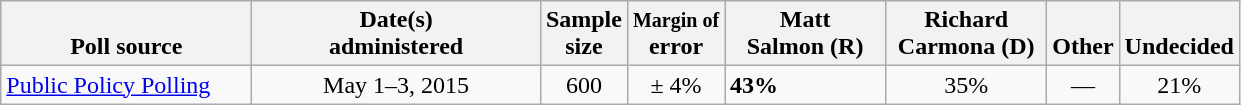<table class="wikitable">
<tr valign= bottom>
<th style="width:160px;">Poll source</th>
<th style="width:185px;">Date(s)<br>administered</th>
<th class=small>Sample<br>size</th>
<th><small>Margin of</small><br>error</th>
<th style="width:100px;">Matt<br>Salmon (R)</th>
<th style="width:100px;">Richard<br>Carmona (D)</th>
<th>Other</th>
<th>Undecided</th>
</tr>
<tr>
<td><a href='#'>Public Policy Polling</a></td>
<td align=center>May 1–3, 2015</td>
<td align=center>600</td>
<td align=center>± 4%</td>
<td><strong>43%</strong></td>
<td align=center>35%</td>
<td align=center>—</td>
<td align=center>21%</td>
</tr>
</table>
